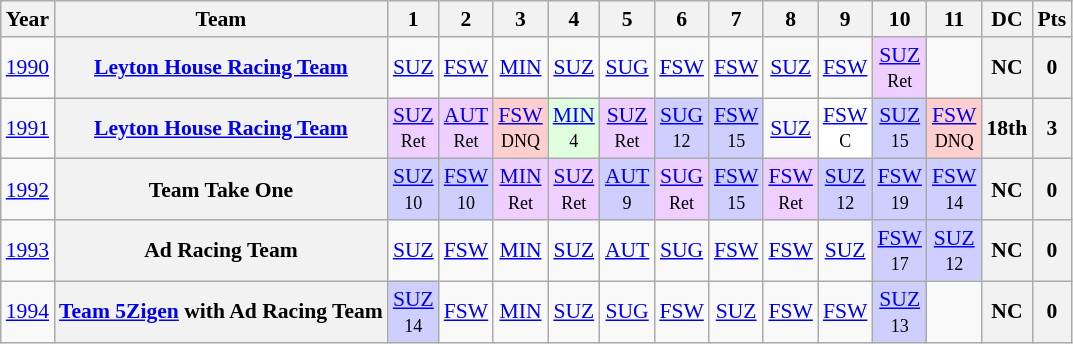<table class="wikitable" style="text-align:center; font-size:90%">
<tr>
<th>Year</th>
<th>Team</th>
<th>1</th>
<th>2</th>
<th>3</th>
<th>4</th>
<th>5</th>
<th>6</th>
<th>7</th>
<th>8</th>
<th>9</th>
<th>10</th>
<th>11</th>
<th>DC</th>
<th>Pts</th>
</tr>
<tr>
<td><a href='#'>1990</a></td>
<th><a href='#'>Leyton House Racing Team</a></th>
<td><a href='#'>SUZ</a><br></td>
<td><a href='#'>FSW</a><br></td>
<td><a href='#'>MIN</a><br></td>
<td><a href='#'>SUZ</a><br></td>
<td><a href='#'>SUG</a><br></td>
<td><a href='#'>FSW</a><br></td>
<td><a href='#'>FSW</a><br></td>
<td><a href='#'>SUZ</a><br></td>
<td><a href='#'>FSW</a><br></td>
<td style="background:#EFCFFF;"><a href='#'>SUZ</a><br><small>Ret</small></td>
<td></td>
<th>NC</th>
<th>0</th>
</tr>
<tr>
<td><a href='#'>1991</a></td>
<th><a href='#'>Leyton House Racing Team</a></th>
<td style="background:#EFCFFF;"><a href='#'>SUZ</a><br><small>Ret</small></td>
<td style="background:#EFCFFF;"><a href='#'>AUT</a><br><small>Ret</small></td>
<td style="background:#FFCFCF;"><a href='#'>FSW</a><br><small>DNQ</small></td>
<td style="background:#DFFFDF;"><a href='#'>MIN</a><br><small>4</small></td>
<td style="background:#EFCFFF;"><a href='#'>SUZ</a><br><small>Ret</small></td>
<td style="background:#CFCFFF;"><a href='#'>SUG</a><br><small>12</small></td>
<td style="background:#CFCFFF;"><a href='#'>FSW</a><br><small>15</small></td>
<td><a href='#'>SUZ</a><br></td>
<td style="background:#FFFFFF;"><a href='#'>FSW</a><br><small>C</small></td>
<td style="background:#CFCFFF;"><a href='#'>SUZ</a><br><small>15</small></td>
<td style="background:#FFCFCF;"><a href='#'>FSW</a><br><small>DNQ</small></td>
<th>18th</th>
<th>3</th>
</tr>
<tr>
<td><a href='#'>1992</a></td>
<th>Team Take One</th>
<td style="background:#CFCFFF;"><a href='#'>SUZ</a><br><small>10</small></td>
<td style="background:#CFCFFF;"><a href='#'>FSW</a><br><small>10</small></td>
<td style="background:#EFCFFF;"><a href='#'>MIN</a><br><small>Ret</small></td>
<td style="background:#EFCFFF;"><a href='#'>SUZ</a><br><small>Ret</small></td>
<td style="background:#CFCFFF;"><a href='#'>AUT</a><br><small>9</small></td>
<td style="background:#EFCFFF;"><a href='#'>SUG</a><br><small>Ret</small></td>
<td style="background:#CFCFFF;"><a href='#'>FSW</a><br><small>15</small></td>
<td style="background:#EFCFFF;"><a href='#'>FSW</a><br><small>Ret</small></td>
<td style="background:#CFCFFF;"><a href='#'>SUZ</a><br><small>12</small></td>
<td style="background:#CFCFFF;"><a href='#'>FSW</a><br><small>19</small></td>
<td style="background:#CFCFFF;"><a href='#'>FSW</a><br><small>14</small></td>
<th>NC</th>
<th>0</th>
</tr>
<tr>
<td><a href='#'>1993</a></td>
<th>Ad Racing Team</th>
<td><a href='#'>SUZ</a><br></td>
<td><a href='#'>FSW</a><br></td>
<td><a href='#'>MIN</a><br></td>
<td><a href='#'>SUZ</a><br></td>
<td><a href='#'>AUT</a><br></td>
<td><a href='#'>SUG</a><br></td>
<td><a href='#'>FSW</a><br></td>
<td><a href='#'>FSW</a><br></td>
<td><a href='#'>SUZ</a><br></td>
<td style="background:#CFCFFF;"><a href='#'>FSW</a><br><small>17</small></td>
<td style="background:#CFCFFF;"><a href='#'>SUZ</a><br><small>12</small></td>
<th>NC</th>
<th>0</th>
</tr>
<tr>
<td><a href='#'>1994</a></td>
<th><a href='#'>Team 5Zigen</a> with Ad Racing Team</th>
<td style="background:#CFCFFF;"><a href='#'>SUZ</a><br><small>14</small></td>
<td><a href='#'>FSW</a><br></td>
<td><a href='#'>MIN</a><br></td>
<td><a href='#'>SUZ</a><br></td>
<td><a href='#'>SUG</a><br></td>
<td><a href='#'>FSW</a><br></td>
<td><a href='#'>SUZ</a><br></td>
<td><a href='#'>FSW</a><br></td>
<td><a href='#'>FSW</a><br></td>
<td style="background:#CFCFFF;"><a href='#'>SUZ</a><br><small>13</small></td>
<td></td>
<th>NC</th>
<th>0</th>
</tr>
</table>
